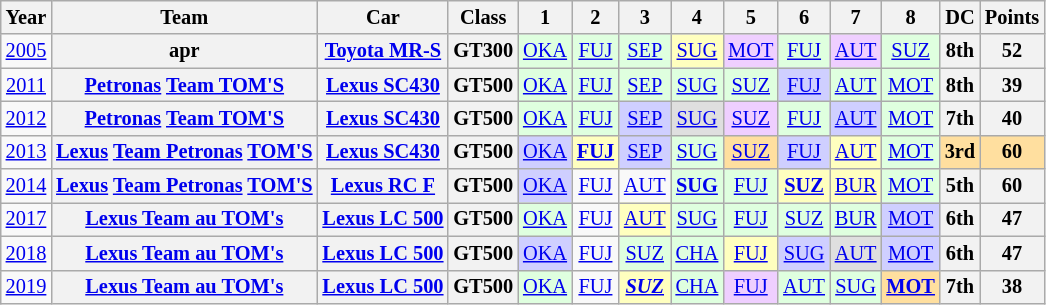<table class="wikitable" style="text-align:center; font-size:85%">
<tr>
<th>Year</th>
<th>Team</th>
<th>Car</th>
<th>Class</th>
<th>1</th>
<th>2</th>
<th>3</th>
<th>4</th>
<th>5</th>
<th>6</th>
<th>7</th>
<th>8</th>
<th>DC</th>
<th>Points</th>
</tr>
<tr>
<td><a href='#'>2005</a></td>
<th>apr</th>
<th nowrap><a href='#'>Toyota MR-S</a></th>
<th>GT300</th>
<td style="background:#DFFFDF;"><a href='#'>OKA</a><br></td>
<td style="background:#DFFFDF;"><a href='#'>FUJ</a><br></td>
<td style="background:#DFFFDF;"><a href='#'>SEP</a><br></td>
<td style="background:#FFFFBF;"><a href='#'>SUG</a><br></td>
<td style="background:#EFCFFF;"><a href='#'>MOT</a><br></td>
<td style="background:#DFFFDF;"><a href='#'>FUJ</a><br></td>
<td style="background:#EFCFFF;"><a href='#'>AUT</a><br></td>
<td style="background:#DFFFDF;"><a href='#'>SUZ</a><br></td>
<th>8th</th>
<th>52</th>
</tr>
<tr>
<td><a href='#'>2011</a></td>
<th nowrap><a href='#'>Petronas</a> <a href='#'>Team TOM'S</a></th>
<th nowrap><a href='#'>Lexus SC430</a></th>
<th>GT500</th>
<td style="background:#DFFFDF;"><a href='#'>OKA</a><br></td>
<td style="background:#DFFFDF;"><a href='#'>FUJ</a><br></td>
<td style="background:#DFFFDF;"><a href='#'>SEP</a><br></td>
<td style="background:#DFFFDF;"><a href='#'>SUG</a><br></td>
<td style="background:#DFFFDF;"><a href='#'>SUZ</a><br></td>
<td style="background:#CFCFFF;"><a href='#'>FUJ</a><br></td>
<td style="background:#DFFFDF;"><a href='#'>AUT</a><br></td>
<td style="background:#DFFFDF;"><a href='#'>MOT</a><br></td>
<th>8th</th>
<th>39</th>
</tr>
<tr>
<td><a href='#'>2012</a></td>
<th nowrap><a href='#'>Petronas</a> <a href='#'>Team TOM'S</a></th>
<th nowrap><a href='#'>Lexus SC430</a></th>
<th>GT500</th>
<td style="background:#DFFFDF;"><a href='#'>OKA</a><br></td>
<td style="background:#DFFFDF;"><a href='#'>FUJ</a><br></td>
<td style="background:#CFCFFF;"><a href='#'>SEP</a><br></td>
<td style="background:#DFDFDF;"><a href='#'>SUG</a><br></td>
<td style="background:#EFCFFF;"><a href='#'>SUZ</a><br></td>
<td style="background:#DFFFDF;"><a href='#'>FUJ</a><br></td>
<td style="background:#CFCFFF;"><a href='#'>AUT</a><br></td>
<td style="background:#DFFFDF;"><a href='#'>MOT</a><br></td>
<th>7th</th>
<th>40</th>
</tr>
<tr>
<td><a href='#'>2013</a></td>
<th nowrap><a href='#'>Lexus</a> <a href='#'>Team Petronas</a> <a href='#'>TOM'S</a></th>
<th nowrap><a href='#'>Lexus SC430</a></th>
<th>GT500</th>
<td style="background:#CFCFFF;"><a href='#'>OKA</a><br></td>
<td style="background:#FFFFBF;"><strong><a href='#'>FUJ</a></strong><br></td>
<td style="background:#CFCFFF;"><a href='#'>SEP</a><br></td>
<td style="background:#DFFFDF;"><a href='#'>SUG</a><br></td>
<td style="background:#FFDF9F;"><a href='#'>SUZ</a><br></td>
<td style="background:#CFCFFF;"><a href='#'>FUJ</a><br></td>
<td style="background:#FFFFBF;"><a href='#'>AUT</a><br></td>
<td style="background:#DFFFDF;"><a href='#'>MOT</a><br></td>
<th style="background:#FFDF9F;">3rd</th>
<th style="background:#FFDF9F;">60</th>
</tr>
<tr>
<td><a href='#'>2014</a></td>
<th nowrap><a href='#'>Lexus</a> <a href='#'>Team Petronas</a> <a href='#'>TOM'S</a></th>
<th nowrap><a href='#'>Lexus RC F</a></th>
<th>GT500</th>
<td style="background:#CFCFFF;"><a href='#'>OKA</a><br></td>
<td><a href='#'>FUJ</a></td>
<td><a href='#'>AUT</a></td>
<td style="background:#DFFFDF;"><strong><a href='#'>SUG</a></strong><br></td>
<td style="background:#DFFFDF;"><a href='#'>FUJ</a><br></td>
<td style="background:#FFFFBF;"><strong><a href='#'>SUZ</a></strong><br></td>
<td style="background:#FFFFBF;"><a href='#'>BUR</a><br></td>
<td style="background:#DFFFDF;"><a href='#'>MOT</a><br></td>
<th>5th</th>
<th>60</th>
</tr>
<tr>
<td><a href='#'>2017</a></td>
<th nowrap><a href='#'>Lexus Team au TOM's</a></th>
<th nowrap><a href='#'>Lexus LC 500</a></th>
<th>GT500</th>
<td style="background:#DFFFDF;"><a href='#'>OKA</a><br></td>
<td><a href='#'>FUJ</a></td>
<td style="background:#FFFFBF;"><a href='#'>AUT</a><br></td>
<td style="background:#DFFFDF;"><a href='#'>SUG</a><br></td>
<td style="background:#DFFFDF;"><a href='#'>FUJ</a><br></td>
<td style="background:#DFFFDF;"><a href='#'>SUZ</a><br></td>
<td style="background:#DFFFDF;"><a href='#'>BUR</a><br></td>
<td style="background:#CFCFFF;"><a href='#'>MOT</a><br></td>
<th>6th</th>
<th>47</th>
</tr>
<tr>
<td><a href='#'>2018</a></td>
<th nowrap><a href='#'>Lexus Team au TOM's</a></th>
<th nowrap><a href='#'>Lexus LC 500</a></th>
<th>GT500</th>
<td style="background:#CFCFFF;"><a href='#'>OKA</a><br></td>
<td><a href='#'>FUJ</a></td>
<td style="background:#DFFFDF;"><a href='#'>SUZ</a><br></td>
<td style="background:#DFFFDF;"><a href='#'>CHA</a><br></td>
<td style="background:#FFFFBF;"><a href='#'>FUJ</a><br></td>
<td style="background:#CFCFFF;"><a href='#'>SUG</a><br></td>
<td style="background:#DFDFDF;"><a href='#'>AUT</a><br></td>
<td style="background:#CFCFFF;"><a href='#'>MOT</a><br></td>
<th>6th</th>
<th>47</th>
</tr>
<tr>
<td><a href='#'>2019</a></td>
<th nowrap><a href='#'>Lexus Team au TOM's</a></th>
<th nowrap><a href='#'>Lexus LC 500</a></th>
<th>GT500</th>
<td style="background:#DFFFDF;"><a href='#'>OKA</a><br></td>
<td><a href='#'>FUJ</a></td>
<td style="background:#FFFFBF;"><strong><em><a href='#'>SUZ</a></em></strong><br></td>
<td style="background:#DFFFDF;"><a href='#'>CHA</a><br></td>
<td style="background:#EFCFFF;"><a href='#'>FUJ</a><br></td>
<td style="background:#DFFFDF;"><a href='#'>AUT</a><br></td>
<td style="background:#DFFFDF;"><a href='#'>SUG</a><br></td>
<td style="background:#FFDF9F;"><strong><a href='#'>MOT</a></strong><br></td>
<th>7th</th>
<th>38</th>
</tr>
</table>
